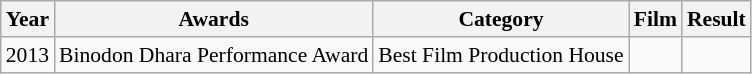<table class="wikitable sortable" style="font-size:90%">
<tr style="text-align:center;">
<th>Year</th>
<th>Awards</th>
<th>Category</th>
<th>Film</th>
<th>Result</th>
</tr>
<tr>
<td>2013</td>
<td>Binodon Dhara Performance Award</td>
<td>Best Film Production House</td>
<td></td>
<td></td>
</tr>
</table>
